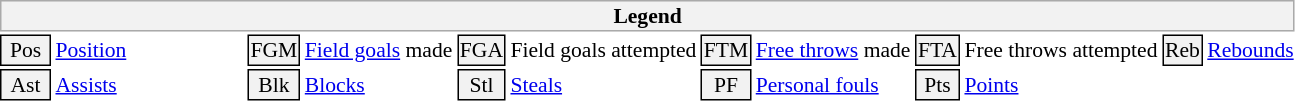<table class="toccolours" style="font-size:90%; white-space:nowrap">
<tr>
<th colspan="12" style="background:#f2f2f2; border:1px solid #aaa;">Legend</th>
</tr>
<tr>
<td style="width:30px; text-align:center; background:#f2f2f2; border:1px solid black;">Pos</td>
<td style="width:125px;"><a href='#'>Position</a></td>
<td style="text-align:center; background:#f2f2f2; border:1px solid black;">FGM</td>
<td><a href='#'>Field goals</a> made</td>
<td style="text-align:center; background:#f2f2f2; border:1px solid black;">FGA</td>
<td>Field goals attempted</td>
<td style="text-align:center; background:#f2f2f2; border:1px solid black;">FTM</td>
<td><a href='#'>Free throws</a> made</td>
<td style="text-align:center; background:#f2f2f2; border:1px solid black;">FTA</td>
<td>Free throws attempted</td>
<td style="text-align:center; background:#f2f2f2; border:1px solid black;">Reb</td>
<td><a href='#'>Rebounds</a></td>
</tr>
<tr>
<td style="text-align:center; background:#f2f2f2; border:1px solid black;">Ast</td>
<td><a href='#'>Assists</a></td>
<td style="text-align:center; background:#f2f2f2; border:1px solid black;">Blk</td>
<td><a href='#'>Blocks</a></td>
<td style="text-align:center; background:#f2f2f2; border:1px solid black;">Stl</td>
<td><a href='#'>Steals</a></td>
<td style="text-align:center; background:#f2f2f2; border:1px solid black;">PF</td>
<td><a href='#'>Personal fouls</a></td>
<td style="text-align:center; background:#f2f2f2; border:1px solid black;">Pts</td>
<td><a href='#'>Points</a></td>
</tr>
</table>
